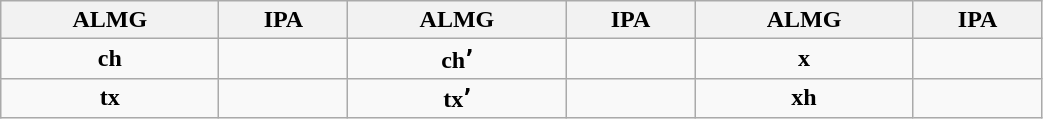<table class="wikitable" style="text-align:center;" width="55%">
<tr>
<th>ALMG</th>
<th>IPA</th>
<th>ALMG</th>
<th>IPA</th>
<th>ALMG</th>
<th>IPA</th>
</tr>
<tr>
<td><strong>ch</strong></td>
<td></td>
<td><strong>chʼ</strong></td>
<td></td>
<td><strong>x</strong></td>
<td></td>
</tr>
<tr>
<td><strong>tx</strong></td>
<td></td>
<td><strong>txʼ</strong></td>
<td></td>
<td><strong>xh</strong></td>
<td></td>
</tr>
</table>
